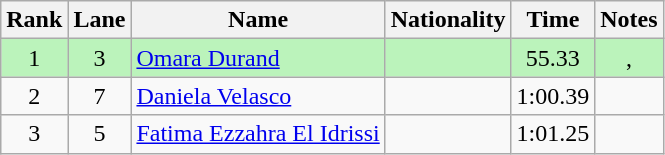<table class="wikitable sortable" style="text-align:center">
<tr>
<th>Rank</th>
<th>Lane</th>
<th>Name</th>
<th>Nationality</th>
<th>Time</th>
<th>Notes</th>
</tr>
<tr bgcolor=bbf3bb>
<td>1</td>
<td>3</td>
<td align="left"><a href='#'>Omara Durand</a></td>
<td align="left"></td>
<td>55.33</td>
<td>, </td>
</tr>
<tr>
<td>2</td>
<td>7</td>
<td align="left"><a href='#'>Daniela Velasco</a></td>
<td align="left"></td>
<td>1:00.39</td>
<td></td>
</tr>
<tr>
<td>3</td>
<td>5</td>
<td align="left"><a href='#'>Fatima Ezzahra El Idrissi</a></td>
<td align="left"></td>
<td>1:01.25</td>
<td></td>
</tr>
</table>
